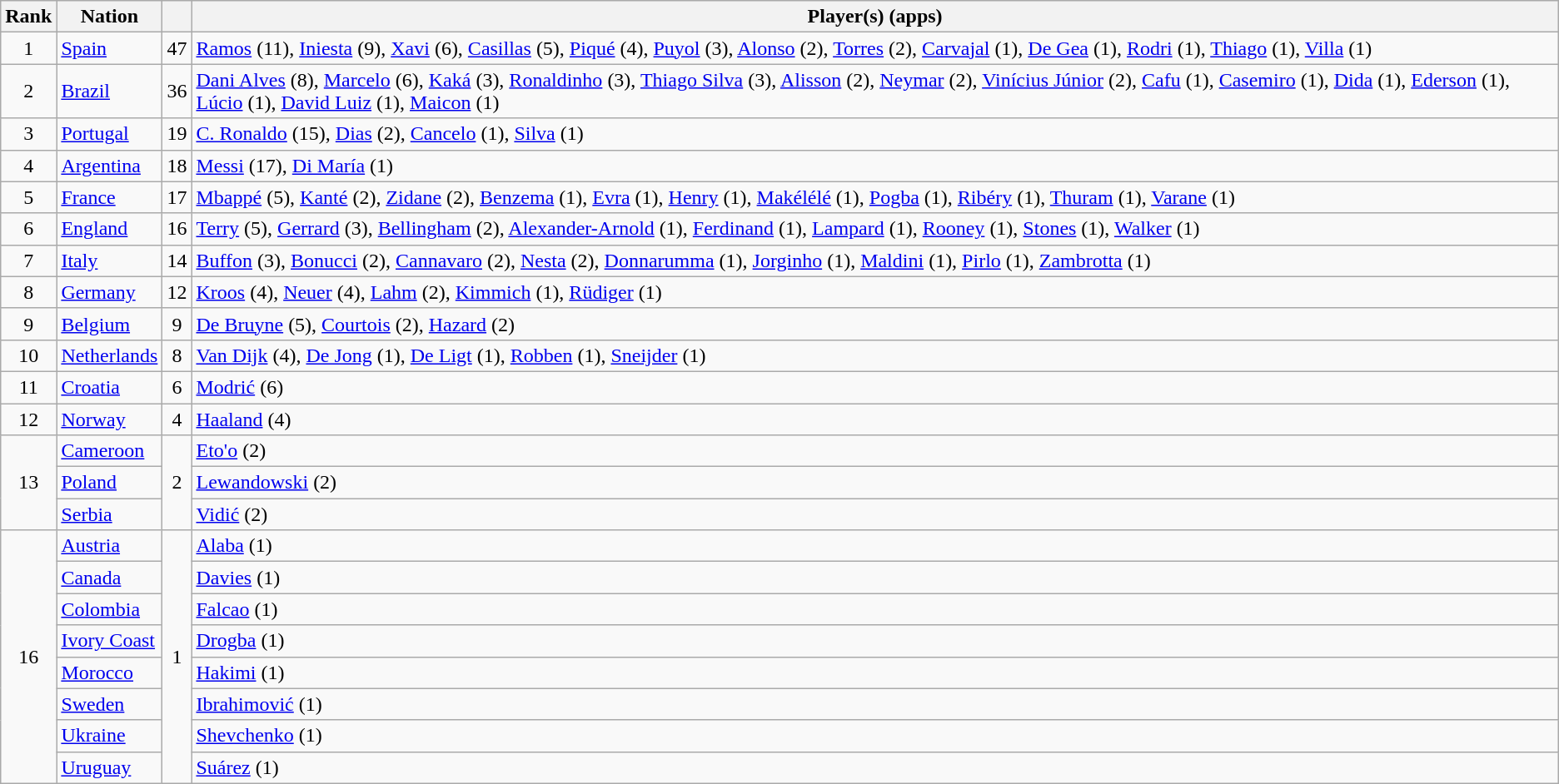<table class="wikitable">
<tr>
<th>Rank</th>
<th>Nation</th>
<th></th>
<th>Player(s) (apps)</th>
</tr>
<tr>
<td align="center">1</td>
<td> <a href='#'>Spain</a></td>
<td align="center">47</td>
<td><a href='#'>Ramos</a> (11), <a href='#'>Iniesta</a> (9), <a href='#'>Xavi</a> (6), <a href='#'>Casillas</a> (5), <a href='#'>Piqué</a> (4), <a href='#'>Puyol</a> (3), <a href='#'>Alonso</a> (2), <a href='#'>Torres</a> (2), <a href='#'>Carvajal</a> (1), <a href='#'>De Gea</a> (1), <a href='#'>Rodri</a> (1), <a href='#'>Thiago</a> (1), <a href='#'>Villa</a> (1)</td>
</tr>
<tr>
<td align="center">2</td>
<td> <a href='#'>Brazil</a></td>
<td align="center">36</td>
<td><a href='#'>Dani Alves</a> (8), <a href='#'>Marcelo</a> (6), <a href='#'>Kaká</a> (3), <a href='#'>Ronaldinho</a> (3), <a href='#'>Thiago Silva</a> (3), <a href='#'>Alisson</a> (2), <a href='#'>Neymar</a> (2), <a href='#'>Vinícius Júnior</a> (2), <a href='#'>Cafu</a> (1), <a href='#'>Casemiro</a> (1), <a href='#'>Dida</a> (1), <a href='#'>Ederson</a> (1), <a href='#'>Lúcio</a> (1), <a href='#'>David Luiz</a> (1), <a href='#'>Maicon</a> (1)</td>
</tr>
<tr>
<td align="center">3</td>
<td> <a href='#'>Portugal</a></td>
<td align="center">19</td>
<td><a href='#'>C. Ronaldo</a> (15), <a href='#'>Dias</a> (2), <a href='#'>Cancelo</a> (1), <a href='#'>Silva</a> (1)</td>
</tr>
<tr>
<td align="center">4</td>
<td> <a href='#'>Argentina</a></td>
<td align="center">18</td>
<td><a href='#'>Messi</a> (17), <a href='#'>Di María</a> (1)</td>
</tr>
<tr>
<td align="center">5</td>
<td> <a href='#'>France</a></td>
<td align="center">17</td>
<td><a href='#'>Mbappé</a> (5), <a href='#'>Kanté</a> (2), <a href='#'>Zidane</a> (2), <a href='#'>Benzema</a> (1), <a href='#'>Evra</a> (1), <a href='#'>Henry</a> (1), <a href='#'>Makélélé</a> (1), <a href='#'>Pogba</a> (1), <a href='#'>Ribéry</a> (1), <a href='#'>Thuram</a> (1), <a href='#'>Varane</a> (1)</td>
</tr>
<tr>
<td align="center">6</td>
<td> <a href='#'>England</a></td>
<td align="center">16</td>
<td><a href='#'>Terry</a> (5), <a href='#'>Gerrard</a> (3), <a href='#'>Bellingham</a> (2), <a href='#'>Alexander-Arnold</a> (1), <a href='#'>Ferdinand</a> (1), <a href='#'>Lampard</a> (1), <a href='#'>Rooney</a> (1), <a href='#'>Stones</a> (1), <a href='#'>Walker</a> (1)</td>
</tr>
<tr>
<td align="center">7</td>
<td> <a href='#'>Italy</a></td>
<td align="center">14</td>
<td><a href='#'>Buffon</a> (3), <a href='#'>Bonucci</a> (2), <a href='#'>Cannavaro</a> (2), <a href='#'>Nesta</a> (2), <a href='#'>Donnarumma</a> (1), <a href='#'>Jorginho</a> (1), <a href='#'>Maldini</a> (1), <a href='#'>Pirlo</a> (1), <a href='#'>Zambrotta</a> (1)</td>
</tr>
<tr>
<td align="center">8</td>
<td> <a href='#'>Germany</a></td>
<td align="center">12</td>
<td><a href='#'>Kroos</a> (4), <a href='#'>Neuer</a> (4), <a href='#'>Lahm</a> (2), <a href='#'>Kimmich</a> (1), <a href='#'>Rüdiger</a> (1)</td>
</tr>
<tr>
<td align="center">9</td>
<td> <a href='#'>Belgium</a></td>
<td align="center">9</td>
<td><a href='#'>De Bruyne</a> (5), <a href='#'>Courtois</a> (2), <a href='#'>Hazard</a> (2)</td>
</tr>
<tr>
<td align="center">10</td>
<td> <a href='#'>Netherlands</a></td>
<td align="center">8</td>
<td><a href='#'>Van Dijk</a> (4), <a href='#'>De Jong</a> (1), <a href='#'>De Ligt</a> (1), <a href='#'>Robben</a> (1), <a href='#'>Sneijder</a> (1)</td>
</tr>
<tr>
<td align="center">11</td>
<td> <a href='#'>Croatia</a></td>
<td align="center">6</td>
<td><a href='#'>Modrić</a> (6)</td>
</tr>
<tr>
<td align="center">12</td>
<td> <a href='#'>Norway</a></td>
<td align="center">4</td>
<td><a href='#'>Haaland</a> (4)</td>
</tr>
<tr>
<td rowspan="3" align="center">13</td>
<td> <a href='#'>Cameroon</a></td>
<td rowspan="3" align="center">2</td>
<td><a href='#'>Eto'o</a> (2)</td>
</tr>
<tr>
<td> <a href='#'>Poland</a></td>
<td><a href='#'>Lewandowski</a> (2)</td>
</tr>
<tr>
<td> <a href='#'>Serbia</a></td>
<td><a href='#'>Vidić</a> (2)</td>
</tr>
<tr>
<td rowspan="8" align="center">16</td>
<td> <a href='#'>Austria</a></td>
<td rowspan="8" align="center">1</td>
<td><a href='#'>Alaba</a> (1)</td>
</tr>
<tr>
<td> <a href='#'>Canada</a></td>
<td><a href='#'>Davies</a> (1)</td>
</tr>
<tr>
<td> <a href='#'>Colombia</a></td>
<td><a href='#'>Falcao</a> (1)</td>
</tr>
<tr>
<td> <a href='#'>Ivory Coast</a></td>
<td><a href='#'>Drogba</a> (1)</td>
</tr>
<tr>
<td> <a href='#'>Morocco</a></td>
<td><a href='#'>Hakimi</a> (1)</td>
</tr>
<tr>
<td> <a href='#'>Sweden</a></td>
<td><a href='#'>Ibrahimović</a> (1)</td>
</tr>
<tr>
<td> <a href='#'>Ukraine</a></td>
<td><a href='#'>Shevchenko</a> (1)</td>
</tr>
<tr>
<td> <a href='#'>Uruguay</a></td>
<td><a href='#'>Suárez</a> (1)</td>
</tr>
</table>
